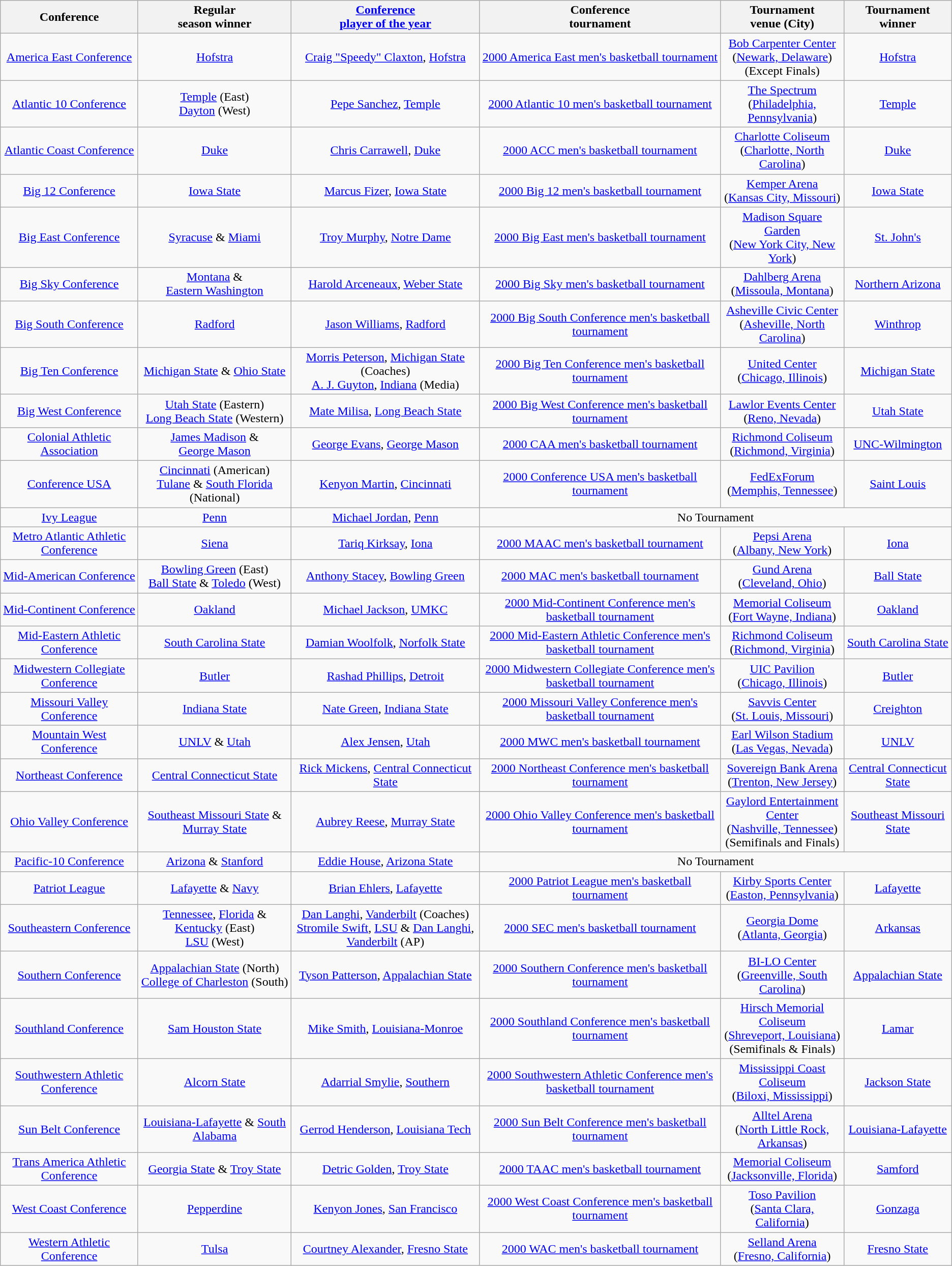<table class="wikitable" style="text-align:center;">
<tr>
<th>Conference</th>
<th>Regular <br> season winner</th>
<th><a href='#'>Conference <br> player of the year</a></th>
<th>Conference <br> tournament</th>
<th>Tournament <br> venue (City)</th>
<th>Tournament <br> winner</th>
</tr>
<tr>
<td><a href='#'>America East Conference</a></td>
<td><a href='#'>Hofstra</a></td>
<td><a href='#'>Craig "Speedy" Claxton</a>, <a href='#'>Hofstra</a></td>
<td><a href='#'>2000 America East men's basketball tournament</a></td>
<td><a href='#'>Bob Carpenter Center</a><br>(<a href='#'>Newark, Delaware</a>)<br>(Except Finals)</td>
<td><a href='#'>Hofstra</a></td>
</tr>
<tr>
<td><a href='#'>Atlantic 10 Conference</a></td>
<td><a href='#'>Temple</a> (East)<br><a href='#'>Dayton</a> (West)</td>
<td><a href='#'>Pepe Sanchez</a>, <a href='#'>Temple</a></td>
<td><a href='#'>2000 Atlantic 10 men's basketball tournament</a></td>
<td><a href='#'>The Spectrum</a> <br>(<a href='#'>Philadelphia, Pennsylvania</a>)</td>
<td><a href='#'>Temple</a></td>
</tr>
<tr>
<td><a href='#'>Atlantic Coast Conference</a></td>
<td><a href='#'>Duke</a></td>
<td><a href='#'>Chris Carrawell</a>, <a href='#'>Duke</a></td>
<td><a href='#'>2000 ACC men's basketball tournament</a></td>
<td><a href='#'>Charlotte Coliseum</a><br>(<a href='#'>Charlotte, North Carolina</a>)</td>
<td><a href='#'>Duke</a></td>
</tr>
<tr>
<td><a href='#'>Big 12 Conference</a></td>
<td><a href='#'>Iowa State</a></td>
<td><a href='#'>Marcus Fizer</a>, <a href='#'>Iowa State</a></td>
<td><a href='#'>2000 Big 12 men's basketball tournament</a></td>
<td><a href='#'>Kemper Arena</a><br>(<a href='#'>Kansas City, Missouri</a>)</td>
<td><a href='#'>Iowa State</a></td>
</tr>
<tr>
<td><a href='#'>Big East Conference</a></td>
<td><a href='#'>Syracuse</a> & <a href='#'>Miami</a></td>
<td><a href='#'>Troy Murphy</a>, <a href='#'>Notre Dame</a></td>
<td><a href='#'>2000 Big East men's basketball tournament</a></td>
<td><a href='#'>Madison Square Garden</a><br>(<a href='#'>New York City, New York</a>)</td>
<td><a href='#'>St. John's</a></td>
</tr>
<tr>
<td><a href='#'>Big Sky Conference</a></td>
<td><a href='#'>Montana</a> &<br> <a href='#'>Eastern Washington</a></td>
<td><a href='#'>Harold Arceneaux</a>, <a href='#'>Weber State</a></td>
<td><a href='#'>2000 Big Sky men's basketball tournament</a></td>
<td><a href='#'>Dahlberg Arena</a><br>(<a href='#'>Missoula, Montana</a>)</td>
<td><a href='#'>Northern Arizona</a></td>
</tr>
<tr>
<td><a href='#'>Big South Conference</a></td>
<td><a href='#'>Radford</a></td>
<td><a href='#'>Jason Williams</a>, <a href='#'>Radford</a></td>
<td><a href='#'>2000 Big South Conference men's basketball tournament</a></td>
<td><a href='#'>Asheville Civic Center</a><br>(<a href='#'>Asheville, North Carolina</a>)</td>
<td><a href='#'>Winthrop</a></td>
</tr>
<tr>
<td><a href='#'>Big Ten Conference</a></td>
<td><a href='#'>Michigan State</a> & <a href='#'>Ohio State</a></td>
<td><a href='#'>Morris Peterson</a>, <a href='#'>Michigan State</a> (Coaches) <br> <a href='#'>A. J. Guyton</a>, <a href='#'>Indiana</a> (Media)</td>
<td><a href='#'>2000 Big Ten Conference men's basketball tournament</a></td>
<td><a href='#'>United Center</a><br>(<a href='#'>Chicago, Illinois</a>)</td>
<td><a href='#'>Michigan State</a></td>
</tr>
<tr>
<td><a href='#'>Big West Conference</a></td>
<td><a href='#'>Utah State</a> (Eastern)<br> <a href='#'>Long Beach State</a> (Western)</td>
<td><a href='#'>Mate Milisa</a>, <a href='#'>Long Beach State</a></td>
<td><a href='#'>2000 Big West Conference men's basketball tournament</a></td>
<td><a href='#'>Lawlor Events Center</a><br>(<a href='#'>Reno, Nevada</a>)</td>
<td><a href='#'>Utah State</a></td>
</tr>
<tr>
<td><a href='#'>Colonial Athletic Association</a></td>
<td><a href='#'>James Madison</a> &<br><a href='#'>George Mason</a></td>
<td><a href='#'>George Evans</a>, <a href='#'>George Mason</a></td>
<td><a href='#'>2000 CAA men's basketball tournament</a></td>
<td><a href='#'>Richmond Coliseum</a><br>(<a href='#'>Richmond, Virginia</a>)</td>
<td><a href='#'>UNC-Wilmington</a></td>
</tr>
<tr>
<td><a href='#'>Conference USA</a></td>
<td><a href='#'>Cincinnati</a> (American)<br> <a href='#'>Tulane</a> & <a href='#'>South Florida</a> (National)</td>
<td><a href='#'>Kenyon Martin</a>, <a href='#'>Cincinnati</a></td>
<td><a href='#'>2000 Conference USA men's basketball tournament</a></td>
<td><a href='#'>FedExForum</a><br>(<a href='#'>Memphis, Tennessee</a>)</td>
<td><a href='#'>Saint Louis</a></td>
</tr>
<tr>
<td><a href='#'>Ivy League</a></td>
<td><a href='#'>Penn</a></td>
<td><a href='#'>Michael Jordan</a>, <a href='#'>Penn</a></td>
<td colspan=3>No Tournament</td>
</tr>
<tr>
<td><a href='#'>Metro Atlantic Athletic Conference</a></td>
<td><a href='#'>Siena</a></td>
<td><a href='#'>Tariq Kirksay</a>, <a href='#'>Iona</a></td>
<td><a href='#'>2000 MAAC men's basketball tournament</a></td>
<td><a href='#'>Pepsi Arena</a><br>(<a href='#'>Albany, New York</a>)</td>
<td><a href='#'>Iona</a></td>
</tr>
<tr>
<td><a href='#'>Mid-American Conference</a></td>
<td><a href='#'>Bowling Green</a> (East)<br><a href='#'>Ball State</a> & <a href='#'>Toledo</a> (West)</td>
<td><a href='#'>Anthony Stacey</a>, <a href='#'>Bowling Green</a></td>
<td><a href='#'>2000 MAC men's basketball tournament</a></td>
<td><a href='#'>Gund Arena</a><br>(<a href='#'>Cleveland, Ohio</a>)</td>
<td><a href='#'>Ball State</a></td>
</tr>
<tr>
<td><a href='#'>Mid-Continent Conference</a></td>
<td><a href='#'>Oakland</a></td>
<td><a href='#'>Michael Jackson</a>, <a href='#'>UMKC</a></td>
<td><a href='#'>2000 Mid-Continent Conference men's basketball tournament</a></td>
<td><a href='#'>Memorial Coliseum</a><br>(<a href='#'>Fort Wayne, Indiana</a>)</td>
<td><a href='#'>Oakland</a></td>
</tr>
<tr>
<td><a href='#'>Mid-Eastern Athletic Conference</a></td>
<td><a href='#'>South Carolina State</a></td>
<td><a href='#'>Damian Woolfolk</a>, <a href='#'>Norfolk State</a></td>
<td><a href='#'>2000 Mid-Eastern Athletic Conference men's basketball tournament</a></td>
<td><a href='#'>Richmond Coliseum</a><br>(<a href='#'>Richmond, Virginia</a>)</td>
<td><a href='#'>South Carolina State</a></td>
</tr>
<tr>
<td><a href='#'>Midwestern Collegiate Conference</a></td>
<td><a href='#'>Butler</a></td>
<td><a href='#'>Rashad Phillips</a>, <a href='#'>Detroit</a></td>
<td><a href='#'>2000 Midwestern Collegiate Conference men's basketball tournament</a></td>
<td><a href='#'>UIC Pavilion</a><br>(<a href='#'>Chicago, Illinois</a>)</td>
<td><a href='#'>Butler</a></td>
</tr>
<tr>
<td><a href='#'>Missouri Valley Conference</a></td>
<td><a href='#'>Indiana State</a></td>
<td><a href='#'>Nate Green</a>, <a href='#'>Indiana State</a></td>
<td><a href='#'>2000 Missouri Valley Conference men's basketball tournament</a></td>
<td><a href='#'>Savvis Center</a><br>(<a href='#'>St. Louis, Missouri</a>)</td>
<td><a href='#'>Creighton</a></td>
</tr>
<tr>
<td><a href='#'>Mountain West Conference</a></td>
<td><a href='#'>UNLV</a> & <a href='#'>Utah</a></td>
<td><a href='#'>Alex Jensen</a>, <a href='#'>Utah</a></td>
<td><a href='#'>2000 MWC men's basketball tournament</a></td>
<td><a href='#'>Earl Wilson Stadium</a><br>(<a href='#'>Las Vegas, Nevada</a>)</td>
<td><a href='#'>UNLV</a></td>
</tr>
<tr>
<td><a href='#'>Northeast Conference</a></td>
<td><a href='#'>Central Connecticut State</a></td>
<td><a href='#'>Rick Mickens</a>, <a href='#'>Central Connecticut State</a></td>
<td><a href='#'>2000 Northeast Conference men's basketball tournament</a></td>
<td><a href='#'>Sovereign Bank Arena</a><br>(<a href='#'>Trenton, New Jersey</a>)</td>
<td><a href='#'>Central Connecticut State</a></td>
</tr>
<tr>
<td><a href='#'>Ohio Valley Conference</a></td>
<td><a href='#'>Southeast Missouri State</a> & <a href='#'>Murray State</a></td>
<td><a href='#'>Aubrey Reese</a>, <a href='#'>Murray State</a></td>
<td><a href='#'>2000 Ohio Valley Conference men's basketball tournament</a></td>
<td><a href='#'>Gaylord Entertainment Center</a><br>(<a href='#'>Nashville, Tennessee</a>)<br>(Semifinals and Finals)</td>
<td><a href='#'>Southeast Missouri State</a></td>
</tr>
<tr>
<td><a href='#'>Pacific-10 Conference</a></td>
<td><a href='#'>Arizona</a> & <a href='#'>Stanford</a></td>
<td><a href='#'>Eddie House</a>, <a href='#'>Arizona State</a></td>
<td colspan=3>No Tournament</td>
</tr>
<tr>
<td><a href='#'>Patriot League</a></td>
<td><a href='#'>Lafayette</a> & <a href='#'>Navy</a></td>
<td><a href='#'>Brian Ehlers</a>, <a href='#'>Lafayette</a></td>
<td><a href='#'>2000 Patriot League men's basketball tournament</a></td>
<td><a href='#'>Kirby Sports Center</a><br>(<a href='#'>Easton, Pennsylvania</a>)</td>
<td><a href='#'>Lafayette</a></td>
</tr>
<tr>
<td><a href='#'>Southeastern Conference</a></td>
<td><a href='#'>Tennessee</a>, <a href='#'>Florida</a> & <a href='#'>Kentucky</a> (East)<br><a href='#'>LSU</a> (West)</td>
<td><a href='#'>Dan Langhi</a>, <a href='#'>Vanderbilt</a> (Coaches)<br><a href='#'>Stromile Swift</a>, <a href='#'>LSU</a> & <a href='#'>Dan Langhi</a>, <a href='#'>Vanderbilt</a> (AP)</td>
<td><a href='#'>2000 SEC men's basketball tournament</a></td>
<td><a href='#'>Georgia Dome</a><br>(<a href='#'>Atlanta, Georgia</a>)</td>
<td><a href='#'>Arkansas</a></td>
</tr>
<tr>
<td><a href='#'>Southern Conference</a></td>
<td><a href='#'>Appalachian State</a> (North)<br><a href='#'>College of Charleston</a> (South)</td>
<td><a href='#'>Tyson Patterson</a>, <a href='#'>Appalachian State</a></td>
<td><a href='#'>2000 Southern Conference men's basketball tournament</a></td>
<td><a href='#'>BI-LO Center</a><br>(<a href='#'>Greenville, South Carolina</a>)</td>
<td><a href='#'>Appalachian State</a></td>
</tr>
<tr>
<td><a href='#'>Southland Conference</a></td>
<td><a href='#'>Sam Houston State</a></td>
<td><a href='#'>Mike Smith</a>, <a href='#'>Louisiana-Monroe</a></td>
<td><a href='#'>2000 Southland Conference men's basketball tournament</a></td>
<td><a href='#'>Hirsch Memorial Coliseum</a><br>(<a href='#'>Shreveport, Louisiana</a>)<br>(Semifinals & Finals)</td>
<td><a href='#'>Lamar</a></td>
</tr>
<tr>
<td><a href='#'>Southwestern Athletic Conference</a></td>
<td><a href='#'>Alcorn State</a></td>
<td><a href='#'>Adarrial Smylie</a>, <a href='#'>Southern</a></td>
<td><a href='#'>2000 Southwestern Athletic Conference men's basketball tournament</a></td>
<td><a href='#'>Mississippi Coast Coliseum</a><br>(<a href='#'>Biloxi, Mississippi</a>)</td>
<td><a href='#'>Jackson State</a></td>
</tr>
<tr>
<td><a href='#'>Sun Belt Conference</a></td>
<td><a href='#'>Louisiana-Lafayette</a> & <a href='#'>South Alabama</a></td>
<td><a href='#'>Gerrod Henderson</a>, <a href='#'>Louisiana Tech</a></td>
<td><a href='#'>2000 Sun Belt Conference men's basketball tournament</a></td>
<td><a href='#'>Alltel Arena</a><br>(<a href='#'>North Little Rock, Arkansas</a>)</td>
<td><a href='#'>Louisiana-Lafayette</a></td>
</tr>
<tr>
<td><a href='#'>Trans America Athletic Conference</a></td>
<td><a href='#'>Georgia State</a> & <a href='#'>Troy State</a></td>
<td><a href='#'>Detric Golden</a>, <a href='#'>Troy State</a></td>
<td><a href='#'>2000 TAAC men's basketball tournament</a></td>
<td><a href='#'>Memorial Coliseum</a><br>(<a href='#'>Jacksonville, Florida</a>)</td>
<td><a href='#'>Samford</a></td>
</tr>
<tr>
<td><a href='#'>West Coast Conference</a></td>
<td><a href='#'>Pepperdine</a></td>
<td><a href='#'>Kenyon Jones</a>, <a href='#'>San Francisco</a></td>
<td><a href='#'>2000 West Coast Conference men's basketball tournament</a></td>
<td><a href='#'>Toso Pavilion</a><br>(<a href='#'>Santa Clara, California</a>)</td>
<td><a href='#'>Gonzaga</a></td>
</tr>
<tr>
<td><a href='#'>Western Athletic Conference</a></td>
<td><a href='#'>Tulsa</a></td>
<td><a href='#'>Courtney Alexander</a>, <a href='#'>Fresno State</a></td>
<td><a href='#'>2000 WAC men's basketball tournament</a></td>
<td><a href='#'>Selland Arena</a><br>(<a href='#'>Fresno, California</a>)</td>
<td><a href='#'>Fresno State</a></td>
</tr>
</table>
